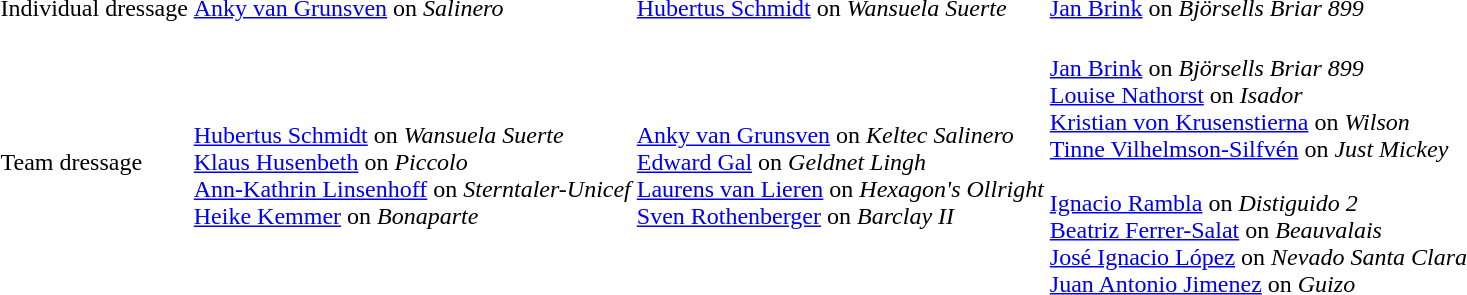<table>
<tr>
<td>Individual dressage<br></td>
<td> <a href='#'>Anky van Grunsven</a> on <em>Salinero</em></td>
<td> <a href='#'>Hubertus Schmidt</a> on <em>Wansuela Suerte</em></td>
<td> <a href='#'>Jan Brink</a> on <em>Björsells Briar 899</em></td>
</tr>
<tr>
<td>Team dressage<br></td>
<td><br><a href='#'>Hubertus Schmidt</a> on <em>Wansuela Suerte</em><br><a href='#'>Klaus Husenbeth</a> on <em>Piccolo</em><br><a href='#'>Ann-Kathrin Linsenhoff</a> on <em>Sterntaler-Unicef</em><br><a href='#'>Heike Kemmer</a> on <em>Bonaparte</em></td>
<td><br><a href='#'>Anky van Grunsven</a> on <em>Keltec Salinero</em><br><a href='#'>Edward Gal</a> on <em>Geldnet Lingh</em><br><a href='#'>Laurens van Lieren</a> on <em>Hexagon's Ollright</em><br><a href='#'>Sven Rothenberger</a> on <em>Barclay II</em></td>
<td><br><a href='#'>Jan Brink</a> on <em>Björsells Briar 899</em><br><a href='#'>Louise Nathorst</a> on <em>Isador</em><br><a href='#'>Kristian von Krusenstierna</a> on <em>Wilson</em><br><a href='#'>Tinne Vilhelmson-Silfvén</a> on <em>Just Mickey</em><br><br><a href='#'>Ignacio Rambla</a> on <em>Distiguido 2</em><br><a href='#'>Beatriz Ferrer-Salat</a> on <em>Beauvalais</em><br><a href='#'>José Ignacio López</a> on <em>Nevado Santa Clara</em><br><a href='#'>Juan Antonio Jimenez</a> on <em>Guizo</em></td>
</tr>
</table>
